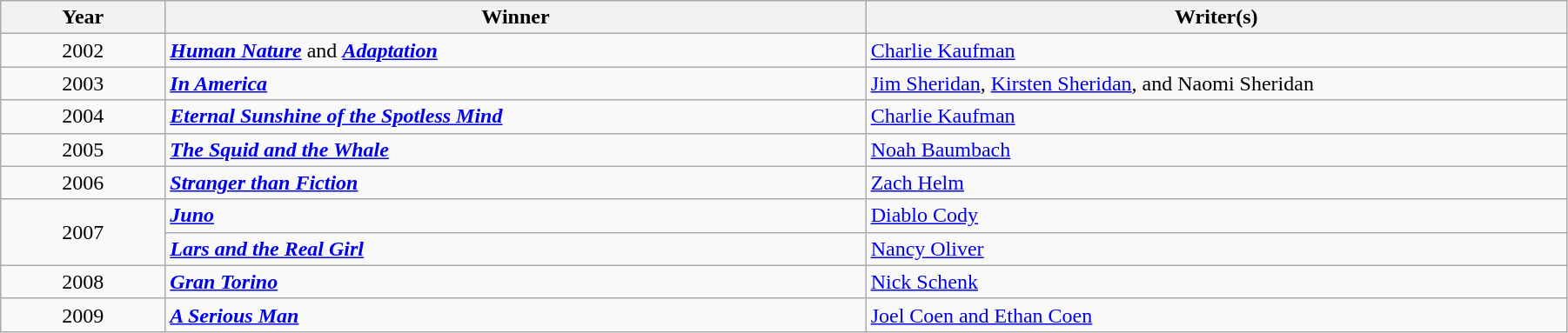<table class="wikitable" width="95%" cellpadding="5">
<tr>
<th width="100"><strong>Year</strong></th>
<th width="450"><strong>Winner</strong></th>
<th width="450"><strong>Writer(s)</strong></th>
</tr>
<tr>
<td style="text-align:center;">2002</td>
<td><strong><em><a href='#'>Human Nature</a></em></strong> and  <strong><em><a href='#'>Adaptation</a></em></strong></td>
<td><a href='#'>Charlie Kaufman</a></td>
</tr>
<tr>
<td style="text-align:center;">2003</td>
<td><strong><em><a href='#'>In America</a></em></strong></td>
<td><a href='#'>Jim Sheridan</a>, <a href='#'>Kirsten Sheridan</a>, and Naomi Sheridan</td>
</tr>
<tr>
<td style="text-align:center;">2004</td>
<td><strong><em><a href='#'>Eternal Sunshine of the Spotless Mind</a></em></strong></td>
<td><a href='#'>Charlie Kaufman</a></td>
</tr>
<tr>
<td style="text-align:center;">2005</td>
<td><strong><em><a href='#'>The Squid and the Whale</a></em></strong></td>
<td><a href='#'>Noah Baumbach</a></td>
</tr>
<tr>
<td style="text-align:center;">2006</td>
<td><strong><em><a href='#'>Stranger than Fiction</a></em></strong></td>
<td><a href='#'>Zach Helm</a></td>
</tr>
<tr>
<td rowspan="2" style="text-align:center;">2007</td>
<td><strong><em><a href='#'>Juno</a></em></strong></td>
<td><a href='#'>Diablo Cody</a></td>
</tr>
<tr>
<td><strong><em><a href='#'>Lars and the Real Girl</a></em></strong></td>
<td><a href='#'>Nancy Oliver</a></td>
</tr>
<tr>
<td style="text-align:center;">2008</td>
<td><strong><em><a href='#'>Gran Torino</a></em></strong></td>
<td><a href='#'>Nick Schenk</a></td>
</tr>
<tr>
<td style="text-align:center;">2009</td>
<td><strong><em><a href='#'>A Serious Man</a></em></strong></td>
<td><a href='#'>Joel Coen and Ethan Coen</a></td>
</tr>
</table>
